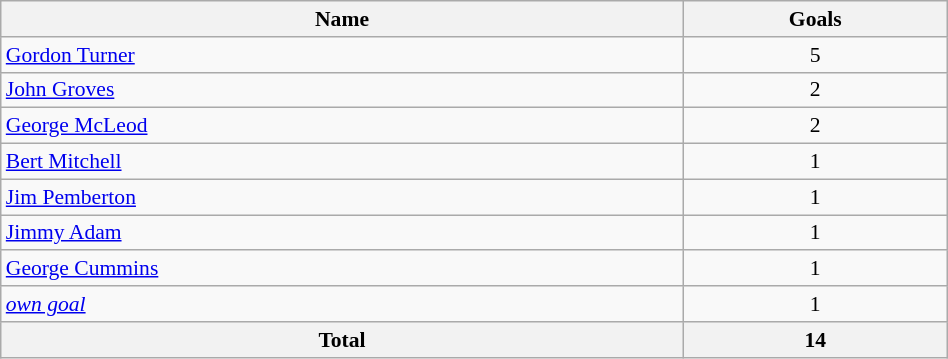<table class="wikitable" style="font-size:90%" width=50%;>
<tr>
<th>Name</th>
<th>Goals</th>
</tr>
<tr>
<td><a href='#'>Gordon Turner</a></td>
<td align="center">5</td>
</tr>
<tr>
<td><a href='#'>John Groves</a></td>
<td align="center">2</td>
</tr>
<tr>
<td><a href='#'>George McLeod</a></td>
<td align="center">2</td>
</tr>
<tr>
<td><a href='#'>Bert Mitchell</a></td>
<td align="center">1</td>
</tr>
<tr>
<td><a href='#'>Jim Pemberton</a></td>
<td align="center">1</td>
</tr>
<tr>
<td><a href='#'>Jimmy Adam</a></td>
<td align="center">1</td>
</tr>
<tr>
<td><a href='#'>George Cummins</a></td>
<td align="center">1</td>
</tr>
<tr>
<td><em><a href='#'>own goal</a></em></td>
<td align="center">1</td>
</tr>
<tr>
<th>Total</th>
<th>14</th>
</tr>
</table>
